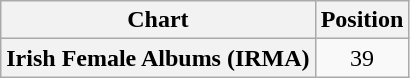<table class="wikitable plainrowheaders" style="text-align:center">
<tr>
<th>Chart</th>
<th>Position</th>
</tr>
<tr>
<th scope="row">Irish Female Albums (IRMA)</th>
<td>39</td>
</tr>
</table>
